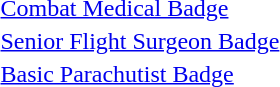<table>
<tr>
<td></td>
<td><a href='#'>Combat Medical Badge</a></td>
</tr>
<tr>
<td><span></span></td>
<td><a href='#'>Senior Flight Surgeon Badge</a></td>
</tr>
<tr>
<td></td>
<td><a href='#'>Basic Parachutist Badge</a></td>
</tr>
</table>
